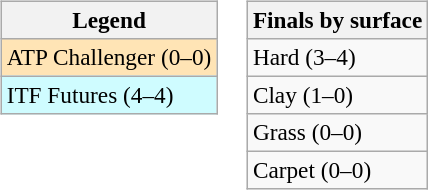<table>
<tr valign=top>
<td><br><table class=wikitable style=font-size:97%>
<tr>
<th>Legend</th>
</tr>
<tr bgcolor=moccasin>
<td>ATP Challenger (0–0)</td>
</tr>
<tr bgcolor=cffcff>
<td>ITF Futures (4–4)</td>
</tr>
</table>
</td>
<td><br><table class=wikitable style=font-size:97%>
<tr>
<th>Finals by surface</th>
</tr>
<tr>
<td>Hard (3–4)</td>
</tr>
<tr>
<td>Clay (1–0)</td>
</tr>
<tr>
<td>Grass (0–0)</td>
</tr>
<tr>
<td>Carpet (0–0)</td>
</tr>
</table>
</td>
</tr>
</table>
